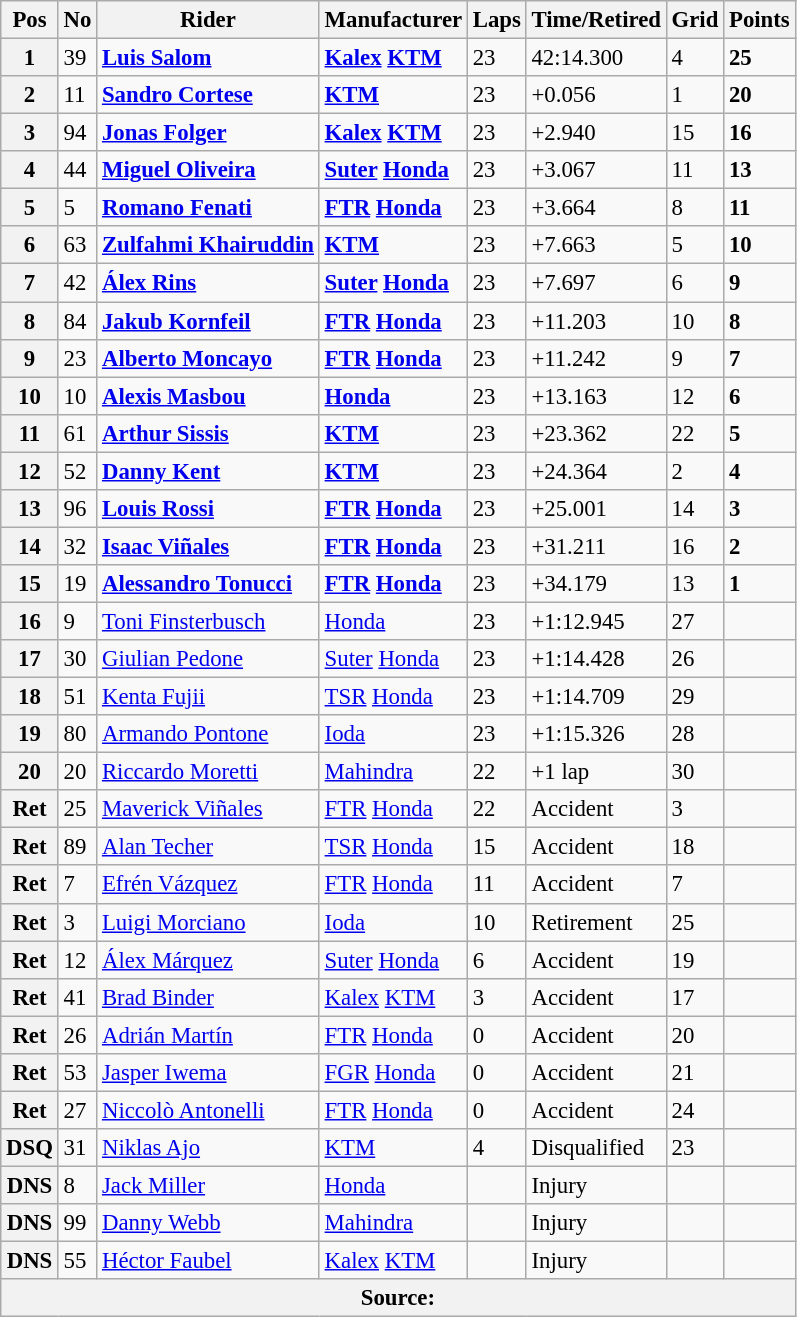<table class="wikitable" style="font-size: 95%;">
<tr>
<th>Pos</th>
<th>No</th>
<th>Rider</th>
<th>Manufacturer</th>
<th>Laps</th>
<th>Time/Retired</th>
<th>Grid</th>
<th>Points</th>
</tr>
<tr>
<th>1</th>
<td>39</td>
<td> <strong><a href='#'>Luis Salom</a></strong></td>
<td><strong><a href='#'>Kalex</a> <a href='#'>KTM</a></strong></td>
<td>23</td>
<td>42:14.300</td>
<td>4</td>
<td><strong>25</strong></td>
</tr>
<tr>
<th>2</th>
<td>11</td>
<td> <strong><a href='#'>Sandro Cortese</a></strong></td>
<td><strong><a href='#'>KTM</a></strong></td>
<td>23</td>
<td>+0.056</td>
<td>1</td>
<td><strong>20</strong></td>
</tr>
<tr>
<th>3</th>
<td>94</td>
<td> <strong><a href='#'>Jonas Folger</a></strong></td>
<td><strong><a href='#'>Kalex</a> <a href='#'>KTM</a></strong></td>
<td>23</td>
<td>+2.940</td>
<td>15</td>
<td><strong>16</strong></td>
</tr>
<tr>
<th>4</th>
<td>44</td>
<td> <strong><a href='#'>Miguel Oliveira</a></strong></td>
<td><strong><a href='#'>Suter</a> <a href='#'>Honda</a></strong></td>
<td>23</td>
<td>+3.067</td>
<td>11</td>
<td><strong>13</strong></td>
</tr>
<tr>
<th>5</th>
<td>5</td>
<td> <strong><a href='#'>Romano Fenati</a></strong></td>
<td><strong><a href='#'>FTR</a> <a href='#'>Honda</a></strong></td>
<td>23</td>
<td>+3.664</td>
<td>8</td>
<td><strong>11</strong></td>
</tr>
<tr>
<th>6</th>
<td>63</td>
<td> <strong><a href='#'>Zulfahmi Khairuddin</a></strong></td>
<td><strong><a href='#'>KTM</a></strong></td>
<td>23</td>
<td>+7.663</td>
<td>5</td>
<td><strong>10</strong></td>
</tr>
<tr>
<th>7</th>
<td>42</td>
<td> <strong><a href='#'>Álex Rins</a></strong></td>
<td><strong><a href='#'>Suter</a> <a href='#'>Honda</a></strong></td>
<td>23</td>
<td>+7.697</td>
<td>6</td>
<td><strong>9</strong></td>
</tr>
<tr>
<th>8</th>
<td>84</td>
<td> <strong><a href='#'>Jakub Kornfeil</a></strong></td>
<td><strong><a href='#'>FTR</a> <a href='#'>Honda</a></strong></td>
<td>23</td>
<td>+11.203</td>
<td>10</td>
<td><strong>8</strong></td>
</tr>
<tr>
<th>9</th>
<td>23</td>
<td> <strong><a href='#'>Alberto Moncayo</a></strong></td>
<td><strong><a href='#'>FTR</a> <a href='#'>Honda</a></strong></td>
<td>23</td>
<td>+11.242</td>
<td>9</td>
<td><strong>7</strong></td>
</tr>
<tr>
<th>10</th>
<td>10</td>
<td> <strong><a href='#'>Alexis Masbou</a></strong></td>
<td><strong><a href='#'>Honda</a></strong></td>
<td>23</td>
<td>+13.163</td>
<td>12</td>
<td><strong>6</strong></td>
</tr>
<tr>
<th>11</th>
<td>61</td>
<td> <strong><a href='#'>Arthur Sissis</a></strong></td>
<td><strong><a href='#'>KTM</a></strong></td>
<td>23</td>
<td>+23.362</td>
<td>22</td>
<td><strong>5</strong></td>
</tr>
<tr>
<th>12</th>
<td>52</td>
<td> <strong><a href='#'>Danny Kent</a></strong></td>
<td><strong><a href='#'>KTM</a></strong></td>
<td>23</td>
<td>+24.364</td>
<td>2</td>
<td><strong>4</strong></td>
</tr>
<tr>
<th>13</th>
<td>96</td>
<td> <strong><a href='#'>Louis Rossi</a></strong></td>
<td><strong><a href='#'>FTR</a> <a href='#'>Honda</a></strong></td>
<td>23</td>
<td>+25.001</td>
<td>14</td>
<td><strong>3</strong></td>
</tr>
<tr>
<th>14</th>
<td>32</td>
<td> <strong><a href='#'>Isaac Viñales</a></strong></td>
<td><strong><a href='#'>FTR</a> <a href='#'>Honda</a></strong></td>
<td>23</td>
<td>+31.211</td>
<td>16</td>
<td><strong>2</strong></td>
</tr>
<tr>
<th>15</th>
<td>19</td>
<td> <strong><a href='#'>Alessandro Tonucci</a></strong></td>
<td><strong><a href='#'>FTR</a> <a href='#'>Honda</a></strong></td>
<td>23</td>
<td>+34.179</td>
<td>13</td>
<td><strong>1</strong></td>
</tr>
<tr>
<th>16</th>
<td>9</td>
<td> <a href='#'>Toni Finsterbusch</a></td>
<td><a href='#'>Honda</a></td>
<td>23</td>
<td>+1:12.945</td>
<td>27</td>
<td></td>
</tr>
<tr>
<th>17</th>
<td>30</td>
<td> <a href='#'>Giulian Pedone</a></td>
<td><a href='#'>Suter</a> <a href='#'>Honda</a></td>
<td>23</td>
<td>+1:14.428</td>
<td>26</td>
<td></td>
</tr>
<tr>
<th>18</th>
<td>51</td>
<td> <a href='#'>Kenta Fujii</a></td>
<td><a href='#'>TSR</a> <a href='#'>Honda</a></td>
<td>23</td>
<td>+1:14.709</td>
<td>29</td>
<td></td>
</tr>
<tr>
<th>19</th>
<td>80</td>
<td> <a href='#'>Armando Pontone</a></td>
<td><a href='#'>Ioda</a></td>
<td>23</td>
<td>+1:15.326</td>
<td>28</td>
<td></td>
</tr>
<tr>
<th>20</th>
<td>20</td>
<td> <a href='#'>Riccardo Moretti</a></td>
<td><a href='#'>Mahindra</a></td>
<td>22</td>
<td>+1 lap</td>
<td>30</td>
<td></td>
</tr>
<tr>
<th>Ret</th>
<td>25</td>
<td> <a href='#'>Maverick Viñales</a></td>
<td><a href='#'>FTR</a> <a href='#'>Honda</a></td>
<td>22</td>
<td>Accident</td>
<td>3</td>
<td></td>
</tr>
<tr>
<th>Ret</th>
<td>89</td>
<td> <a href='#'>Alan Techer</a></td>
<td><a href='#'>TSR</a> <a href='#'>Honda</a></td>
<td>15</td>
<td>Accident</td>
<td>18</td>
<td></td>
</tr>
<tr>
<th>Ret</th>
<td>7</td>
<td> <a href='#'>Efrén Vázquez</a></td>
<td><a href='#'>FTR</a> <a href='#'>Honda</a></td>
<td>11</td>
<td>Accident</td>
<td>7</td>
<td></td>
</tr>
<tr>
<th>Ret</th>
<td>3</td>
<td> <a href='#'>Luigi Morciano</a></td>
<td><a href='#'>Ioda</a></td>
<td>10</td>
<td>Retirement</td>
<td>25</td>
<td></td>
</tr>
<tr>
<th>Ret</th>
<td>12</td>
<td> <a href='#'>Álex Márquez</a></td>
<td><a href='#'>Suter</a> <a href='#'>Honda</a></td>
<td>6</td>
<td>Accident</td>
<td>19</td>
<td></td>
</tr>
<tr>
<th>Ret</th>
<td>41</td>
<td> <a href='#'>Brad Binder</a></td>
<td><a href='#'>Kalex</a> <a href='#'>KTM</a></td>
<td>3</td>
<td>Accident</td>
<td>17</td>
<td></td>
</tr>
<tr>
<th>Ret</th>
<td>26</td>
<td> <a href='#'>Adrián Martín</a></td>
<td><a href='#'>FTR</a> <a href='#'>Honda</a></td>
<td>0</td>
<td>Accident</td>
<td>20</td>
<td></td>
</tr>
<tr>
<th>Ret</th>
<td>53</td>
<td> <a href='#'>Jasper Iwema</a></td>
<td><a href='#'>FGR</a> <a href='#'>Honda</a></td>
<td>0</td>
<td>Accident</td>
<td>21</td>
<td></td>
</tr>
<tr>
<th>Ret</th>
<td>27</td>
<td> <a href='#'>Niccolò Antonelli</a></td>
<td><a href='#'>FTR</a> <a href='#'>Honda</a></td>
<td>0</td>
<td>Accident</td>
<td>24</td>
<td></td>
</tr>
<tr>
<th>DSQ</th>
<td>31</td>
<td> <a href='#'>Niklas Ajo</a></td>
<td><a href='#'>KTM</a></td>
<td>4</td>
<td>Disqualified</td>
<td>23</td>
<td></td>
</tr>
<tr>
<th>DNS</th>
<td>8</td>
<td> <a href='#'>Jack Miller</a></td>
<td><a href='#'>Honda</a></td>
<td></td>
<td>Injury</td>
<td></td>
<td></td>
</tr>
<tr>
<th>DNS</th>
<td>99</td>
<td> <a href='#'>Danny Webb</a></td>
<td><a href='#'>Mahindra</a></td>
<td></td>
<td>Injury</td>
<td></td>
<td></td>
</tr>
<tr>
<th>DNS</th>
<td>55</td>
<td> <a href='#'>Héctor Faubel</a></td>
<td><a href='#'>Kalex</a> <a href='#'>KTM</a></td>
<td></td>
<td>Injury</td>
<td></td>
<td></td>
</tr>
<tr>
<th colspan=8>Source:</th>
</tr>
</table>
